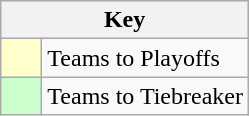<table class="wikitable" style="text-align: center;">
<tr>
<th colspan=2>Key</th>
</tr>
<tr>
<td style="background:#ffffcc; width:20px;"></td>
<td align=left>Teams to Playoffs</td>
</tr>
<tr>
<td style="background:#ccffcc; width:20px;"></td>
<td align=left>Teams to Tiebreaker</td>
</tr>
</table>
